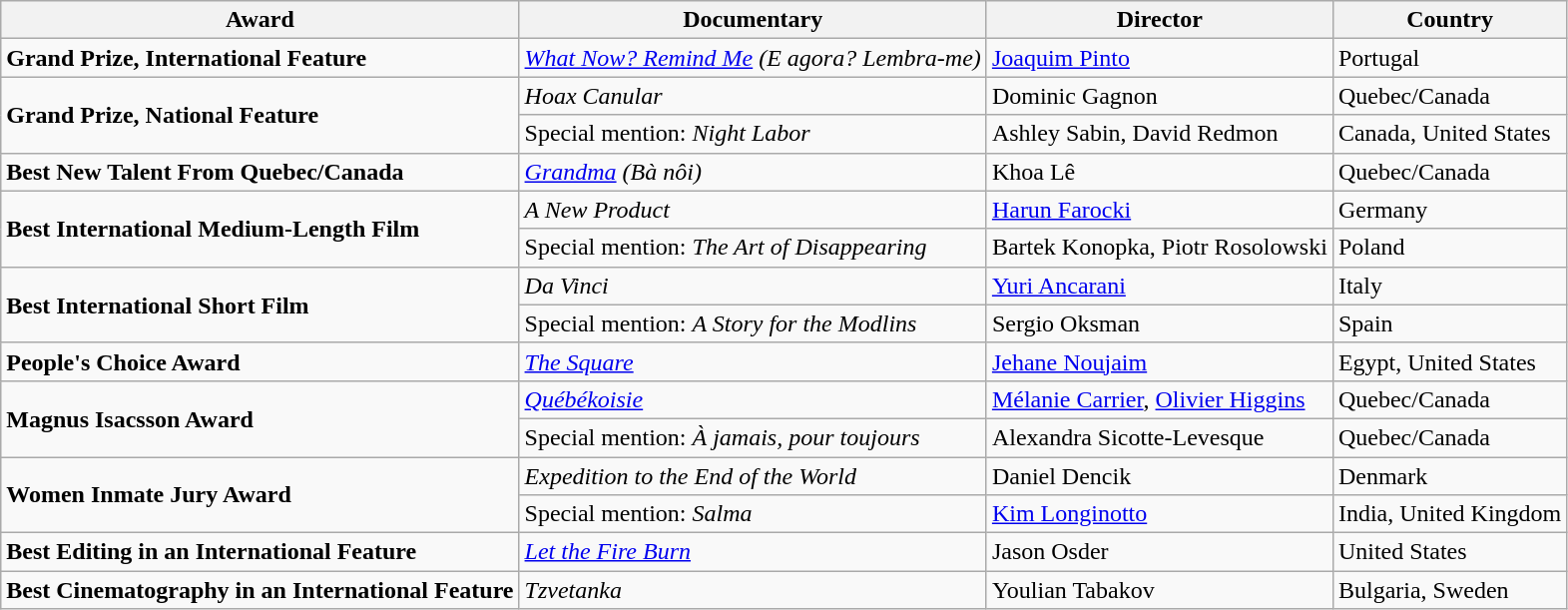<table class="wikitable">
<tr>
<th>Award </th>
<th>Documentary</th>
<th>Director</th>
<th>Country</th>
</tr>
<tr>
<td><strong>Grand Prize, International Feature</strong></td>
<td><em><a href='#'>What Now? Remind Me</a> (E agora? Lembra-me)</em></td>
<td><a href='#'>Joaquim Pinto</a></td>
<td>Portugal</td>
</tr>
<tr>
<td rowspan="2"><strong>Grand Prize, National Feature</strong></td>
<td><em>Hoax Canular</em></td>
<td>Dominic Gagnon</td>
<td>Quebec/Canada</td>
</tr>
<tr>
<td>Special mention: <em>Night Labor</em></td>
<td>Ashley Sabin, David Redmon</td>
<td>Canada, United States</td>
</tr>
<tr>
<td><strong>Best New Talent From Quebec/Canada</strong></td>
<td><em><a href='#'>Grandma</a> (Bà nôi)</em></td>
<td>Khoa Lê</td>
<td>Quebec/Canada</td>
</tr>
<tr>
<td rowspan="2"><strong>Best International Medium-Length Film</strong></td>
<td><em>A New Product</em></td>
<td><a href='#'>Harun Farocki</a></td>
<td>Germany</td>
</tr>
<tr>
<td>Special mention: <em>The Art of Disappearing</em></td>
<td>Bartek Konopka, Piotr Rosolowski</td>
<td>Poland</td>
</tr>
<tr>
<td rowspan="2"><strong>Best International Short Film</strong></td>
<td><em>Da Vinci</em></td>
<td><a href='#'>Yuri Ancarani</a></td>
<td>Italy</td>
</tr>
<tr>
<td>Special mention: <em>A Story for the Modlins</em></td>
<td>Sergio Oksman</td>
<td>Spain</td>
</tr>
<tr>
<td><strong>People's Choice Award</strong></td>
<td><em><a href='#'>The Square</a></em></td>
<td><a href='#'>Jehane Noujaim</a></td>
<td>Egypt, United States</td>
</tr>
<tr>
<td rowspan="2"><strong>Magnus Isacsson Award</strong></td>
<td><em><a href='#'>Québékoisie</a></em></td>
<td><a href='#'>Mélanie Carrier</a>, <a href='#'>Olivier Higgins</a></td>
<td>Quebec/Canada</td>
</tr>
<tr>
<td>Special mention: <em>À jamais, pour toujours</em></td>
<td>Alexandra Sicotte-Levesque</td>
<td>Quebec/Canada</td>
</tr>
<tr>
<td rowspan="2"><strong>Women Inmate Jury Award</strong></td>
<td><em>Expedition to the End of the World</em></td>
<td>Daniel Dencik</td>
<td>Denmark</td>
</tr>
<tr>
<td>Special mention: <em>Salma</em></td>
<td><a href='#'>Kim Longinotto</a></td>
<td>India, United Kingdom</td>
</tr>
<tr>
<td><strong>Best Editing in an International Feature</strong></td>
<td><em><a href='#'>Let the Fire Burn</a></em></td>
<td>Jason Osder</td>
<td>United States</td>
</tr>
<tr>
<td><strong>Best Cinematography in an International Feature</strong></td>
<td><em>Tzvetanka</em></td>
<td>Youlian Tabakov</td>
<td>Bulgaria, Sweden</td>
</tr>
</table>
